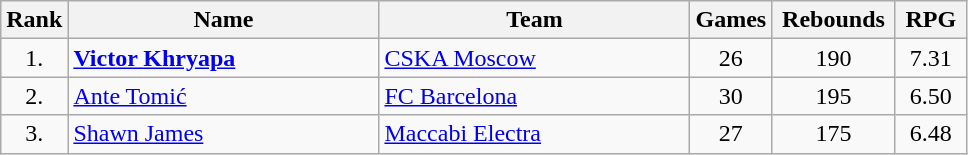<table class="wikitable sortable" style="text-align: center">
<tr>
<th>Rank</th>
<th width=200>Name</th>
<th width=200>Team</th>
<th>Games</th>
<th width=75>Rebounds</th>
<th width=40>RPG</th>
</tr>
<tr>
<td>1.</td>
<td align="left"> <strong><a href='#'>Victor Khryapa</a></strong></td>
<td align="left"> <a href='#'>CSKA Moscow</a></td>
<td>26</td>
<td>190</td>
<td>7.31</td>
</tr>
<tr>
<td>2.</td>
<td align="left"> <a href='#'>Ante Tomić</a></td>
<td align="left"> <a href='#'>FC Barcelona</a></td>
<td>30</td>
<td>195</td>
<td>6.50</td>
</tr>
<tr>
<td>3.</td>
<td align="left"> <a href='#'>Shawn James</a></td>
<td align="left"> <a href='#'>Maccabi Electra</a></td>
<td>27</td>
<td>175</td>
<td>6.48</td>
</tr>
</table>
